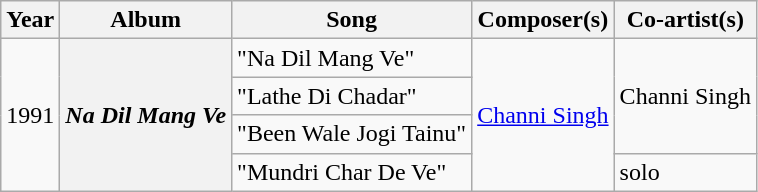<table class="wikitable">
<tr>
<th>Year</th>
<th>Album</th>
<th>Song</th>
<th>Composer(s)</th>
<th>Co-artist(s)</th>
</tr>
<tr>
<td rowspan=4>1991</td>
<th rowspan=4><em>Na Dil Mang Ve</em></th>
<td>"Na Dil Mang Ve"</td>
<td rowspan=4><a href='#'>Channi Singh</a></td>
<td rowspan=3>Channi Singh</td>
</tr>
<tr>
<td>"Lathe Di Chadar"</td>
</tr>
<tr>
<td>"Been Wale Jogi Tainu"</td>
</tr>
<tr>
<td>"Mundri Char De Ve"</td>
<td>solo</td>
</tr>
</table>
